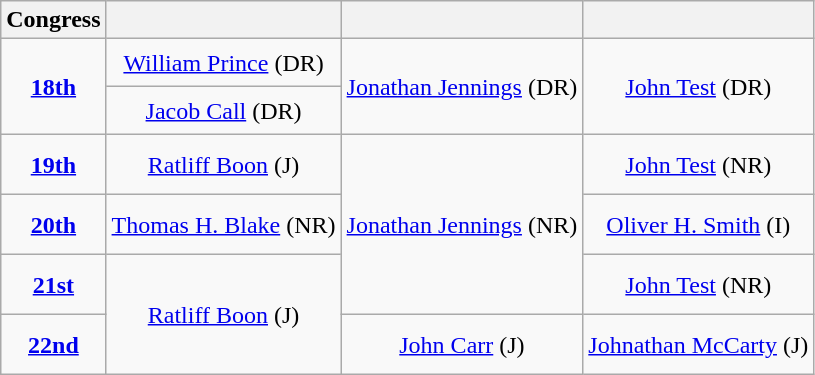<table class="wikitable" style="text-align:center;">
<tr>
<th>Congress</th>
<th></th>
<th></th>
<th></th>
</tr>
<tr style="height:2em">
<td rowspan=2><strong><a href='#'>18th</a></strong> </td>
<td><a href='#'>William Prince</a> (DR)</td>
<td rowspan=2 ><a href='#'>Jonathan Jennings</a> (DR)</td>
<td rowspan=2 ><a href='#'>John Test</a> (DR)</td>
</tr>
<tr style="height:2em">
<td><a href='#'>Jacob Call</a> (DR)</td>
</tr>
<tr style="height:2.5em">
<td><strong><a href='#'>19th</a></strong> </td>
<td><a href='#'>Ratliff Boon</a> (J)</td>
<td rowspan=3 ><a href='#'>Jonathan Jennings</a> (NR)</td>
<td><a href='#'>John Test</a> (NR)</td>
</tr>
<tr style="height:2.5em">
<td><strong><a href='#'>20th</a></strong> </td>
<td><a href='#'>Thomas H. Blake</a> (NR)</td>
<td><a href='#'>Oliver H. Smith</a> (I)</td>
</tr>
<tr style="height:2.5em">
<td><strong><a href='#'>21st</a></strong> </td>
<td rowspan="2" ><a href='#'>Ratliff Boon</a> (J)</td>
<td><a href='#'>John Test</a> (NR)</td>
</tr>
<tr style="height:2.5em">
<td><strong><a href='#'>22nd</a></strong> </td>
<td><a href='#'>John Carr</a> (J)</td>
<td><a href='#'>Johnathan McCarty</a> (J)</td>
</tr>
</table>
